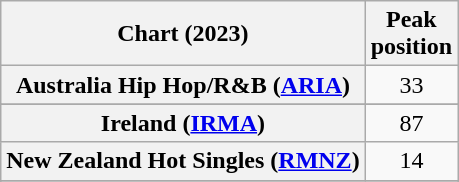<table class="wikitable sortable plainrowheaders" style="text-align:center">
<tr>
<th scope="col">Chart (2023)</th>
<th scope="col">Peak<br>position</th>
</tr>
<tr>
<th scope="row">Australia Hip Hop/R&B (<a href='#'>ARIA</a>)</th>
<td>33</td>
</tr>
<tr>
</tr>
<tr>
</tr>
<tr>
<th scope="row">Ireland (<a href='#'>IRMA</a>)</th>
<td>87</td>
</tr>
<tr>
<th scope="row">New Zealand Hot Singles (<a href='#'>RMNZ</a>)</th>
<td>14</td>
</tr>
<tr>
</tr>
<tr>
</tr>
<tr>
</tr>
<tr>
</tr>
</table>
